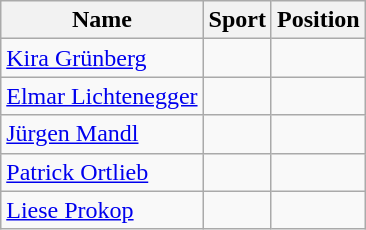<table class="wikitable sortable">
<tr>
<th>Name</th>
<th>Sport</th>
<th>Position</th>
</tr>
<tr>
<td data-sort-value="Grünberg,Kira"><a href='#'>Kira Grünberg</a></td>
<td></td>
<td></td>
</tr>
<tr>
<td data-sort-value="Lichtenegger,Elmar"><a href='#'>Elmar Lichtenegger</a></td>
<td></td>
<td></td>
</tr>
<tr>
<td data-sort-value="Mandl,Jürgen"><a href='#'>Jürgen Mandl</a></td>
<td></td>
<td></td>
</tr>
<tr>
<td data-sort-value="Ortlieb,Patrick"><a href='#'>Patrick Ortlieb</a></td>
<td></td>
<td></td>
</tr>
<tr>
<td data-sort-value="Prokop,Liese"><a href='#'>Liese Prokop</a></td>
<td></td>
<td></td>
</tr>
</table>
